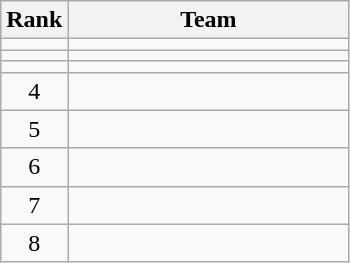<table class=wikitable style="text-align:center;">
<tr>
<th>Rank</th>
<th width=180>Team</th>
</tr>
<tr>
<td></td>
<td align=left></td>
</tr>
<tr>
<td></td>
<td align=left></td>
</tr>
<tr>
<td></td>
<td align=left></td>
</tr>
<tr>
<td>4</td>
<td align=left></td>
</tr>
<tr>
<td>5</td>
<td align=left></td>
</tr>
<tr>
<td>6</td>
<td align=left></td>
</tr>
<tr>
<td>7</td>
<td align=left></td>
</tr>
<tr>
<td>8</td>
<td align=left></td>
</tr>
</table>
